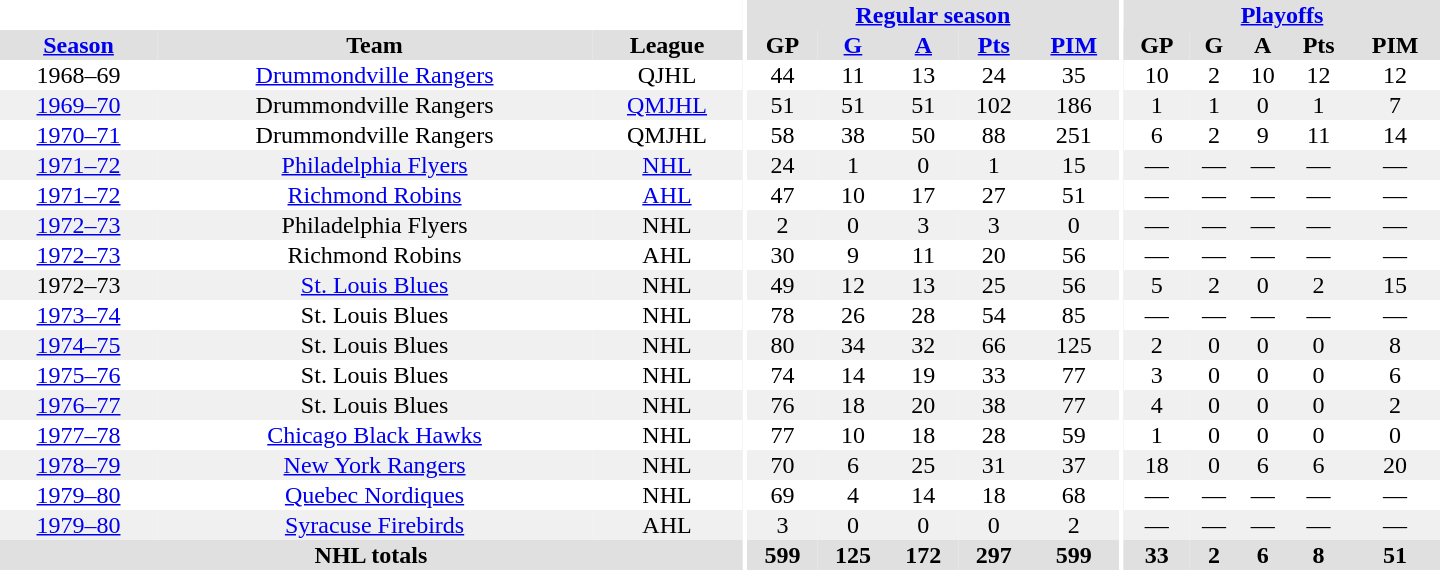<table border="0" cellpadding="1" cellspacing="0" style="text-align:center; width:60em">
<tr bgcolor="#e0e0e0">
<th colspan="3" bgcolor="#ffffff"></th>
<th rowspan="99" bgcolor="#ffffff"></th>
<th colspan="5"><a href='#'>Regular season</a></th>
<th rowspan="99" bgcolor="#ffffff"></th>
<th colspan="5"><a href='#'>Playoffs</a></th>
</tr>
<tr bgcolor="#e0e0e0">
<th><a href='#'>Season</a></th>
<th>Team</th>
<th>League</th>
<th>GP</th>
<th><a href='#'>G</a></th>
<th><a href='#'>A</a></th>
<th><a href='#'>Pts</a></th>
<th><a href='#'>PIM</a></th>
<th>GP</th>
<th>G</th>
<th>A</th>
<th>Pts</th>
<th>PIM</th>
</tr>
<tr>
<td>1968–69</td>
<td><a href='#'>Drummondville Rangers</a></td>
<td>QJHL</td>
<td>44</td>
<td>11</td>
<td>13</td>
<td>24</td>
<td>35</td>
<td>10</td>
<td>2</td>
<td>10</td>
<td>12</td>
<td>12</td>
</tr>
<tr bgcolor="#f0f0f0">
<td><a href='#'>1969–70</a></td>
<td>Drummondville Rangers</td>
<td><a href='#'>QMJHL</a></td>
<td>51</td>
<td>51</td>
<td>51</td>
<td>102</td>
<td>186</td>
<td>1</td>
<td>1</td>
<td>0</td>
<td>1</td>
<td>7</td>
</tr>
<tr>
<td><a href='#'>1970–71</a></td>
<td>Drummondville Rangers</td>
<td>QMJHL</td>
<td>58</td>
<td>38</td>
<td>50</td>
<td>88</td>
<td>251</td>
<td>6</td>
<td>2</td>
<td>9</td>
<td>11</td>
<td>14</td>
</tr>
<tr bgcolor="#f0f0f0">
<td><a href='#'>1971–72</a></td>
<td><a href='#'>Philadelphia Flyers</a></td>
<td><a href='#'>NHL</a></td>
<td>24</td>
<td>1</td>
<td>0</td>
<td>1</td>
<td>15</td>
<td>—</td>
<td>—</td>
<td>—</td>
<td>—</td>
<td>—</td>
</tr>
<tr>
<td><a href='#'>1971–72</a></td>
<td><a href='#'>Richmond Robins</a></td>
<td><a href='#'>AHL</a></td>
<td>47</td>
<td>10</td>
<td>17</td>
<td>27</td>
<td>51</td>
<td>—</td>
<td>—</td>
<td>—</td>
<td>—</td>
<td>—</td>
</tr>
<tr bgcolor="#f0f0f0">
<td><a href='#'>1972–73</a></td>
<td>Philadelphia Flyers</td>
<td>NHL</td>
<td>2</td>
<td>0</td>
<td>3</td>
<td>3</td>
<td>0</td>
<td>—</td>
<td>—</td>
<td>—</td>
<td>—</td>
<td>—</td>
</tr>
<tr>
<td><a href='#'>1972–73</a></td>
<td>Richmond Robins</td>
<td>AHL</td>
<td>30</td>
<td>9</td>
<td>11</td>
<td>20</td>
<td>56</td>
<td>—</td>
<td>—</td>
<td>—</td>
<td>—</td>
<td>—</td>
</tr>
<tr bgcolor="#f0f0f0">
<td>1972–73</td>
<td><a href='#'>St. Louis Blues</a></td>
<td>NHL</td>
<td>49</td>
<td>12</td>
<td>13</td>
<td>25</td>
<td>56</td>
<td>5</td>
<td>2</td>
<td>0</td>
<td>2</td>
<td>15</td>
</tr>
<tr>
<td><a href='#'>1973–74</a></td>
<td>St. Louis Blues</td>
<td>NHL</td>
<td>78</td>
<td>26</td>
<td>28</td>
<td>54</td>
<td>85</td>
<td>—</td>
<td>—</td>
<td>—</td>
<td>—</td>
<td>—</td>
</tr>
<tr bgcolor="#f0f0f0">
<td><a href='#'>1974–75</a></td>
<td>St. Louis Blues</td>
<td>NHL</td>
<td>80</td>
<td>34</td>
<td>32</td>
<td>66</td>
<td>125</td>
<td>2</td>
<td>0</td>
<td>0</td>
<td>0</td>
<td>8</td>
</tr>
<tr>
<td><a href='#'>1975–76</a></td>
<td>St. Louis Blues</td>
<td>NHL</td>
<td>74</td>
<td>14</td>
<td>19</td>
<td>33</td>
<td>77</td>
<td>3</td>
<td>0</td>
<td>0</td>
<td>0</td>
<td>6</td>
</tr>
<tr bgcolor="#f0f0f0">
<td><a href='#'>1976–77</a></td>
<td>St. Louis Blues</td>
<td>NHL</td>
<td>76</td>
<td>18</td>
<td>20</td>
<td>38</td>
<td>77</td>
<td>4</td>
<td>0</td>
<td>0</td>
<td>0</td>
<td>2</td>
</tr>
<tr>
<td><a href='#'>1977–78</a></td>
<td><a href='#'>Chicago Black Hawks</a></td>
<td>NHL</td>
<td>77</td>
<td>10</td>
<td>18</td>
<td>28</td>
<td>59</td>
<td>1</td>
<td>0</td>
<td>0</td>
<td>0</td>
<td>0</td>
</tr>
<tr bgcolor="#f0f0f0">
<td><a href='#'>1978–79</a></td>
<td><a href='#'>New York Rangers</a></td>
<td>NHL</td>
<td>70</td>
<td>6</td>
<td>25</td>
<td>31</td>
<td>37</td>
<td>18</td>
<td>0</td>
<td>6</td>
<td>6</td>
<td>20</td>
</tr>
<tr>
<td><a href='#'>1979–80</a></td>
<td><a href='#'>Quebec Nordiques</a></td>
<td>NHL</td>
<td>69</td>
<td>4</td>
<td>14</td>
<td>18</td>
<td>68</td>
<td>—</td>
<td>—</td>
<td>—</td>
<td>—</td>
<td>—</td>
</tr>
<tr bgcolor="#f0f0f0">
<td><a href='#'>1979–80</a></td>
<td><a href='#'>Syracuse Firebirds</a></td>
<td>AHL</td>
<td>3</td>
<td>0</td>
<td>0</td>
<td>0</td>
<td>2</td>
<td>—</td>
<td>—</td>
<td>—</td>
<td>—</td>
<td>—</td>
</tr>
<tr bgcolor="#e0e0e0">
<th colspan="3">NHL totals</th>
<th>599</th>
<th>125</th>
<th>172</th>
<th>297</th>
<th>599</th>
<th>33</th>
<th>2</th>
<th>6</th>
<th>8</th>
<th>51</th>
</tr>
</table>
